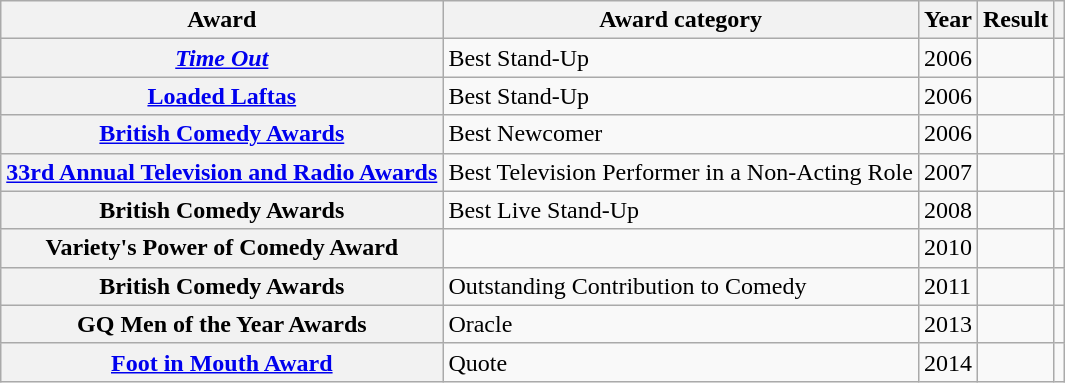<table class="wikitable plainrowheaders sortable">
<tr>
<th scope="col">Award</th>
<th scope="col">Award category</th>
<th scope="col">Year</th>
<th scope="col">Result</th>
<th scope="col" class=unsortable></th>
</tr>
<tr>
<th scope="row"><em><a href='#'>Time Out</a></em></th>
<td>Best Stand-Up</td>
<td>2006</td>
<td></td>
<td></td>
</tr>
<tr>
<th scope="row"><a href='#'>Loaded Laftas</a></th>
<td>Best Stand-Up</td>
<td>2006</td>
<td></td>
<td></td>
</tr>
<tr>
<th scope="row"><a href='#'>British Comedy Awards</a></th>
<td>Best Newcomer</td>
<td>2006</td>
<td></td>
<td></td>
</tr>
<tr>
<th scope="row"><a href='#'>33rd Annual Television and Radio Awards</a></th>
<td>Best Television Performer in a Non-Acting Role</td>
<td>2007</td>
<td></td>
<td></td>
</tr>
<tr>
<th scope="row">British Comedy Awards</th>
<td>Best Live Stand-Up</td>
<td>2008</td>
<td></td>
<td></td>
</tr>
<tr>
<th scope="row">Variety's Power of Comedy Award</th>
<td></td>
<td>2010</td>
<td></td>
<td></td>
</tr>
<tr>
<th scope="row">British Comedy Awards</th>
<td>Outstanding Contribution to Comedy</td>
<td>2011</td>
<td></td>
<td></td>
</tr>
<tr>
<th scope="row">GQ Men of the Year Awards</th>
<td>Oracle</td>
<td>2013</td>
<td></td>
<td></td>
</tr>
<tr>
<th scope="row"><a href='#'>Foot in Mouth Award</a></th>
<td>Quote</td>
<td>2014</td>
<td></td>
<td></td>
</tr>
</table>
